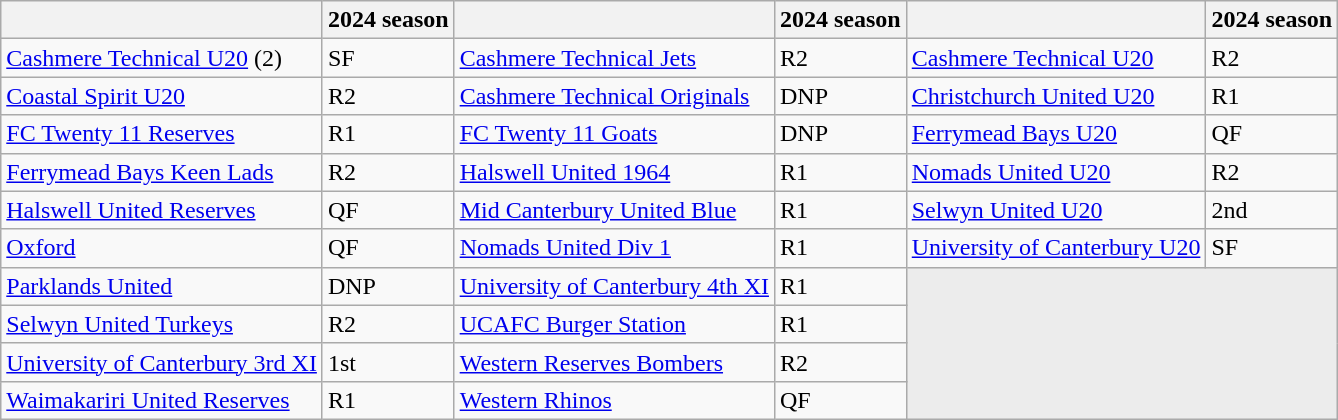<table class="wikitable sortable col2center col4center col6center">
<tr>
<th></th>
<th>2024 season</th>
<th></th>
<th>2024 season</th>
<th></th>
<th>2024 season</th>
</tr>
<tr>
<td><a href='#'>Cashmere Technical U20</a> (2)</td>
<td>SF</td>
<td><a href='#'>Cashmere Technical Jets</a></td>
<td>R2</td>
<td><a href='#'>Cashmere Technical U20</a></td>
<td>R2</td>
</tr>
<tr>
<td><a href='#'>Coastal Spirit U20</a></td>
<td>R2</td>
<td><a href='#'>Cashmere Technical Originals</a></td>
<td>DNP</td>
<td><a href='#'>Christchurch United U20</a></td>
<td>R1</td>
</tr>
<tr>
<td><a href='#'>FC Twenty 11 Reserves</a></td>
<td>R1</td>
<td><a href='#'>FC Twenty 11 Goats</a></td>
<td>DNP</td>
<td><a href='#'>Ferrymead Bays U20</a></td>
<td>QF</td>
</tr>
<tr>
<td><a href='#'>Ferrymead Bays Keen Lads</a></td>
<td>R2</td>
<td><a href='#'>Halswell United 1964</a></td>
<td>R1</td>
<td><a href='#'>Nomads United U20</a></td>
<td>R2</td>
</tr>
<tr>
<td><a href='#'>Halswell United Reserves</a></td>
<td>QF</td>
<td><a href='#'>Mid Canterbury United Blue</a></td>
<td>R1</td>
<td><a href='#'>Selwyn United U20</a></td>
<td>2nd</td>
</tr>
<tr>
<td><a href='#'>Oxford</a></td>
<td>QF</td>
<td><a href='#'>Nomads United Div 1</a></td>
<td>R1</td>
<td><a href='#'>University of Canterbury U20</a></td>
<td>SF</td>
</tr>
<tr>
<td><a href='#'>Parklands United</a></td>
<td>DNP</td>
<td><a href='#'>University of Canterbury 4th XI</a></td>
<td>R1</td>
<td colspan=2 rowspan=4 style="background: #ececec;"></td>
</tr>
<tr>
<td><a href='#'>Selwyn United Turkeys</a></td>
<td>R2</td>
<td><a href='#'>UCAFC Burger Station</a></td>
<td>R1</td>
</tr>
<tr>
<td><a href='#'>University of Canterbury 3rd XI</a></td>
<td>1st</td>
<td><a href='#'>Western Reserves Bombers</a></td>
<td>R2</td>
</tr>
<tr>
<td><a href='#'>Waimakariri United Reserves</a></td>
<td>R1</td>
<td><a href='#'>Western Rhinos</a></td>
<td>QF</td>
</tr>
</table>
